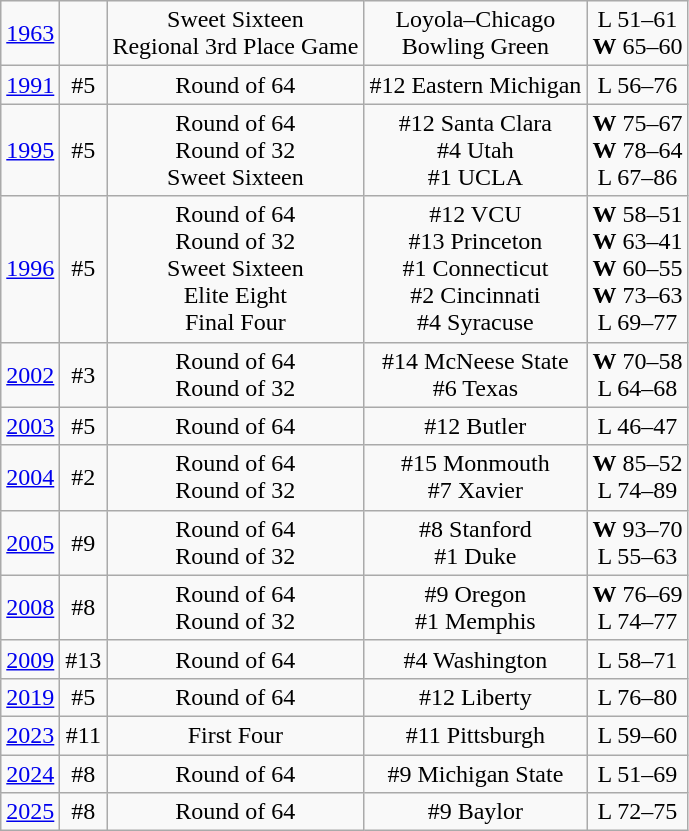<table class="wikitable"; style="text-align:center;">
<tr>
<td><a href='#'>1963</a></td>
<td></td>
<td>Sweet Sixteen<br>Regional 3rd Place Game</td>
<td>Loyola–Chicago<br>Bowling Green</td>
<td>L 51–61<br><strong>W</strong> 65–60</td>
</tr>
<tr>
<td><a href='#'>1991</a></td>
<td>#5</td>
<td>Round of 64</td>
<td>#12 Eastern Michigan</td>
<td>L 56–76</td>
</tr>
<tr>
<td><a href='#'>1995</a></td>
<td>#5</td>
<td>Round of 64<br>Round of 32<br>Sweet Sixteen</td>
<td>#12 Santa Clara<br>#4 Utah<br>#1 UCLA</td>
<td><strong>W</strong> 75–67<br><strong>W</strong> 78–64<br>L 67–86</td>
</tr>
<tr>
<td><a href='#'>1996</a></td>
<td>#5</td>
<td>Round of 64<br>Round of 32<br>Sweet Sixteen<br>Elite Eight<br>Final Four</td>
<td>#12 VCU<br>#13 Princeton<br>#1 Connecticut<br>#2 Cincinnati<br>#4 Syracuse</td>
<td><strong>W</strong> 58–51<br><strong>W</strong> 63–41<br><strong>W</strong> 60–55<br><strong>W</strong> 73–63<br>L 69–77</td>
</tr>
<tr>
<td><a href='#'>2002</a></td>
<td>#3</td>
<td>Round of 64<br>Round of 32</td>
<td>#14 McNeese State<br>#6 Texas</td>
<td><strong>W</strong> 70–58<br>L 64–68</td>
</tr>
<tr>
<td><a href='#'>2003</a></td>
<td>#5</td>
<td>Round of 64</td>
<td>#12 Butler</td>
<td>L 46–47</td>
</tr>
<tr>
<td><a href='#'>2004</a></td>
<td>#2</td>
<td>Round of 64<br>Round of 32</td>
<td>#15 Monmouth<br>#7 Xavier</td>
<td><strong>W</strong> 85–52<br>L 74–89</td>
</tr>
<tr>
<td><a href='#'>2005</a></td>
<td>#9</td>
<td>Round of 64<br>Round of 32</td>
<td>#8 Stanford<br>#1 Duke</td>
<td><strong>W</strong> 93–70<br>L 55–63</td>
</tr>
<tr>
<td><a href='#'>2008</a></td>
<td>#8</td>
<td>Round of 64<br>Round of 32</td>
<td>#9 Oregon<br>#1 Memphis</td>
<td><strong>W</strong> 76–69<br>L 74–77</td>
</tr>
<tr>
<td><a href='#'>2009</a></td>
<td>#13</td>
<td>Round of 64</td>
<td>#4 Washington</td>
<td>L 58–71</td>
</tr>
<tr>
<td><a href='#'>2019</a></td>
<td>#5</td>
<td>Round of 64</td>
<td>#12 Liberty</td>
<td>L 76–80</td>
</tr>
<tr>
<td><a href='#'>2023</a></td>
<td>#11</td>
<td>First Four</td>
<td>#11 Pittsburgh</td>
<td>L 59–60</td>
</tr>
<tr>
<td><a href='#'>2024</a></td>
<td>#8</td>
<td>Round of 64</td>
<td>#9 Michigan State</td>
<td>L 51–69</td>
</tr>
<tr>
<td><a href='#'>2025</a></td>
<td>#8</td>
<td>Round of 64</td>
<td>#9 Baylor</td>
<td>L 72–75</td>
</tr>
</table>
